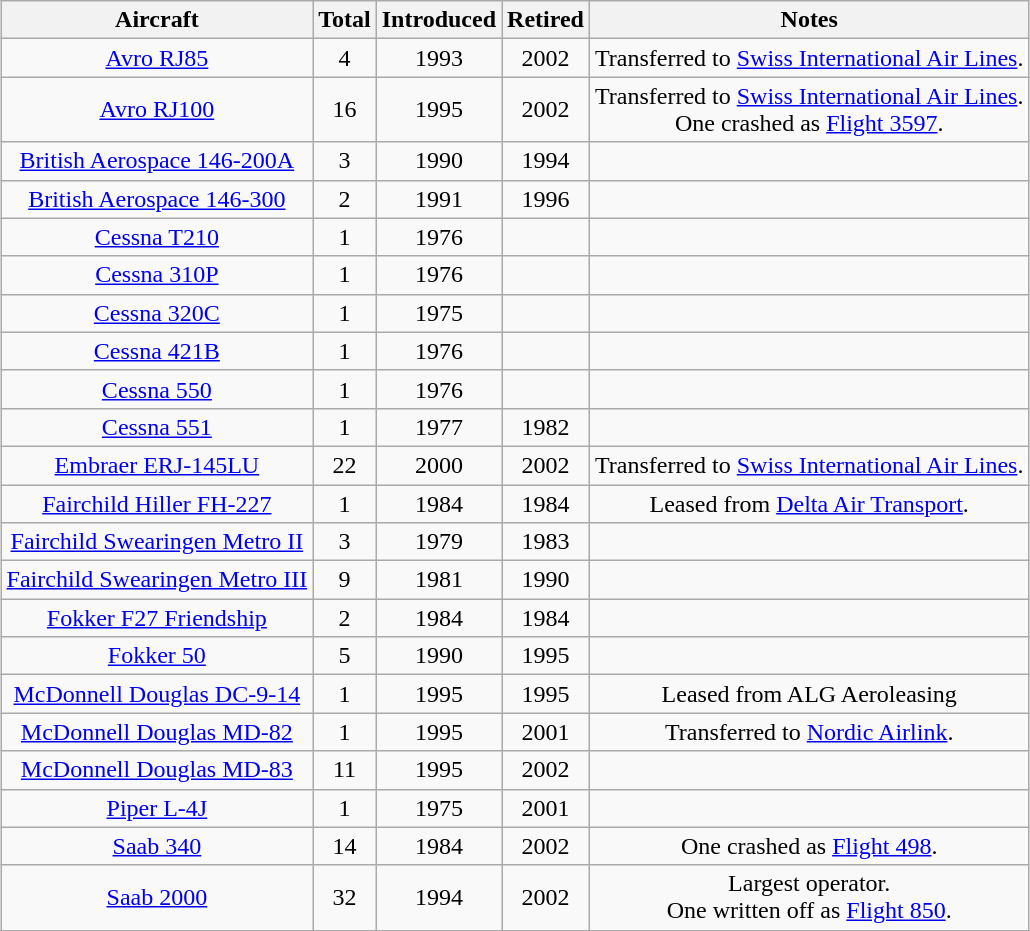<table class="wikitable" style="margin:0.5em auto; text-align:center">
<tr>
<th>Aircraft</th>
<th>Total</th>
<th>Introduced</th>
<th>Retired</th>
<th>Notes</th>
</tr>
<tr>
<td><a href='#'>Avro RJ85</a></td>
<td>4</td>
<td>1993</td>
<td>2002</td>
<td>Transferred to <a href='#'>Swiss International Air Lines</a>.</td>
</tr>
<tr>
<td><a href='#'>Avro RJ100</a></td>
<td>16</td>
<td>1995</td>
<td>2002</td>
<td>Transferred to <a href='#'>Swiss International Air Lines</a>.<br> One crashed as <a href='#'>Flight 3597</a>.</td>
</tr>
<tr>
<td><a href='#'>British Aerospace 146-200A</a></td>
<td>3</td>
<td>1990</td>
<td>1994</td>
<td></td>
</tr>
<tr>
<td><a href='#'>British Aerospace 146-300</a></td>
<td>2</td>
<td>1991</td>
<td>1996</td>
<td></td>
</tr>
<tr>
<td><a href='#'>Cessna T210</a></td>
<td>1</td>
<td>1976</td>
<td></td>
<td></td>
</tr>
<tr>
<td><a href='#'>Cessna 310P</a></td>
<td>1</td>
<td>1976</td>
<td></td>
<td></td>
</tr>
<tr>
<td><a href='#'>Cessna 320C</a></td>
<td>1</td>
<td>1975</td>
<td></td>
<td></td>
</tr>
<tr>
<td><a href='#'>Cessna 421B</a></td>
<td>1</td>
<td>1976</td>
<td></td>
<td></td>
</tr>
<tr>
<td><a href='#'>Cessna 550</a></td>
<td>1</td>
<td>1976</td>
<td></td>
<td></td>
</tr>
<tr>
<td><a href='#'>Cessna 551</a></td>
<td>1</td>
<td>1977</td>
<td>1982</td>
<td></td>
</tr>
<tr>
<td><a href='#'>Embraer ERJ-145LU</a></td>
<td>22</td>
<td>2000</td>
<td>2002</td>
<td>Transferred to <a href='#'>Swiss International Air Lines</a>.</td>
</tr>
<tr>
<td><a href='#'>Fairchild Hiller FH-227</a></td>
<td>1</td>
<td>1984</td>
<td>1984</td>
<td>Leased from <a href='#'>Delta Air Transport</a>.</td>
</tr>
<tr>
<td><a href='#'>Fairchild Swearingen Metro II</a></td>
<td>3</td>
<td>1979</td>
<td>1983</td>
<td></td>
</tr>
<tr>
<td><a href='#'>Fairchild Swearingen Metro III</a></td>
<td>9</td>
<td>1981</td>
<td>1990</td>
<td></td>
</tr>
<tr>
<td><a href='#'>Fokker F27 Friendship</a></td>
<td>2</td>
<td>1984</td>
<td>1984</td>
<td></td>
</tr>
<tr>
<td><a href='#'>Fokker 50</a></td>
<td>5</td>
<td>1990</td>
<td>1995</td>
<td></td>
</tr>
<tr>
<td><a href='#'>McDonnell Douglas DC-9-14</a></td>
<td>1</td>
<td>1995</td>
<td>1995</td>
<td>Leased from ALG Aeroleasing</td>
</tr>
<tr>
<td><a href='#'>McDonnell Douglas MD-82</a></td>
<td>1</td>
<td>1995</td>
<td>2001</td>
<td>Transferred to <a href='#'>Nordic Airlink</a>.</td>
</tr>
<tr>
<td><a href='#'>McDonnell Douglas MD-83</a></td>
<td>11</td>
<td>1995</td>
<td>2002</td>
<td></td>
</tr>
<tr>
<td><a href='#'>Piper L-4J</a></td>
<td>1</td>
<td>1975</td>
<td>2001</td>
<td></td>
</tr>
<tr>
<td><a href='#'>Saab 340</a></td>
<td>14</td>
<td>1984</td>
<td>2002</td>
<td>One crashed as <a href='#'>Flight 498</a>.</td>
</tr>
<tr>
<td><a href='#'>Saab 2000</a></td>
<td>32</td>
<td>1994</td>
<td>2002</td>
<td>Largest operator.<br> One written off as <a href='#'>Flight 850</a>.</td>
</tr>
<tr>
</tr>
</table>
